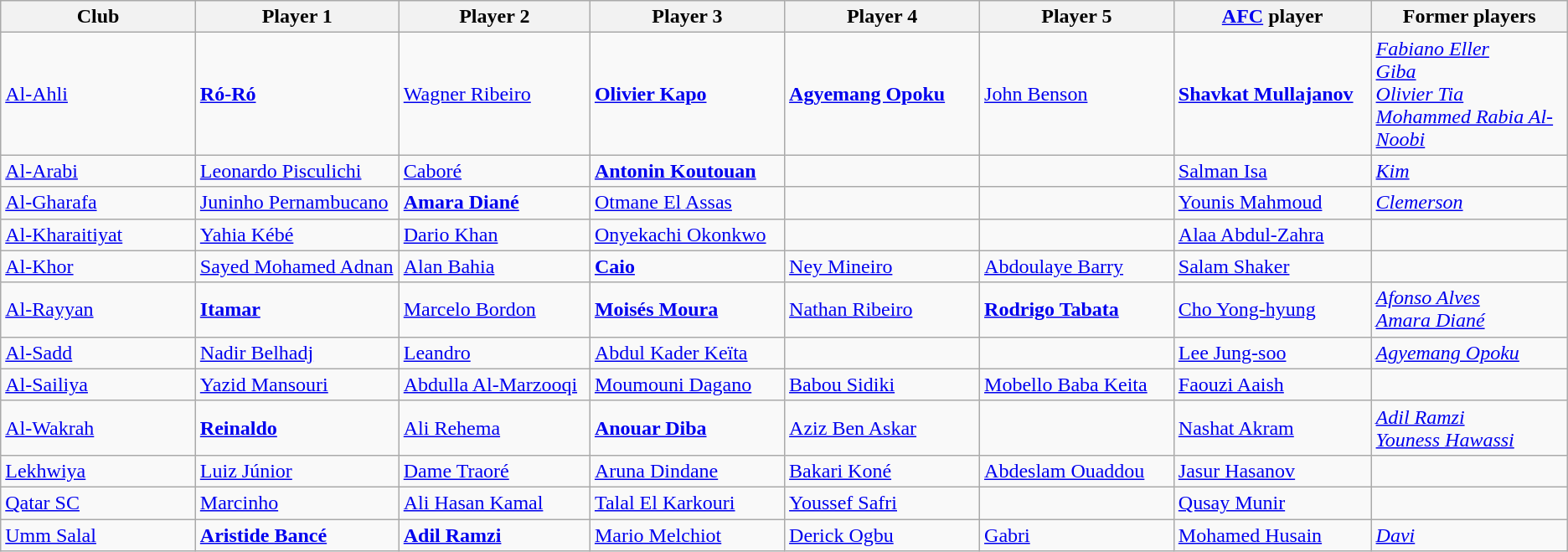<table class="wikitable">
<tr>
<th width ="180">Club</th>
<th width ="180">Player 1</th>
<th width ="180">Player 2</th>
<th width ="180">Player 3</th>
<th width ="180">Player 4</th>
<th width ="180">Player 5</th>
<th width ="180"><a href='#'>AFC</a> player</th>
<th width ="180">Former players</th>
</tr>
<tr>
<td><a href='#'>Al-Ahli</a></td>
<td> <strong><a href='#'>Ró-Ró</a></strong></td>
<td> <a href='#'>Wagner Ribeiro</a></td>
<td> <strong><a href='#'>Olivier Kapo</a></strong></td>
<td> <strong><a href='#'>Agyemang Opoku</a></strong></td>
<td> <a href='#'>John Benson</a></td>
<td> <strong><a href='#'>Shavkat Mullajanov</a></strong></td>
<td> <em><a href='#'>Fabiano Eller</a></em> <br>  <em><a href='#'>Giba</a></em> <br>  <em><a href='#'>Olivier Tia</a></em> <br>  <em><a href='#'>Mohammed Rabia Al-Noobi</a></em></td>
</tr>
<tr>
<td><a href='#'>Al-Arabi</a></td>
<td> <a href='#'>Leonardo Pisculichi</a></td>
<td> <a href='#'>Caboré</a></td>
<td> <strong><a href='#'>Antonin Koutouan</a></strong></td>
<td></td>
<td></td>
<td> <a href='#'>Salman Isa</a></td>
<td> <em><a href='#'>Kim</a></em></td>
</tr>
<tr>
<td><a href='#'>Al-Gharafa</a></td>
<td> <a href='#'>Juninho Pernambucano</a></td>
<td> <strong><a href='#'>Amara Diané</a></strong></td>
<td> <a href='#'>Otmane El Assas</a></td>
<td></td>
<td></td>
<td> <a href='#'>Younis Mahmoud</a></td>
<td> <em><a href='#'>Clemerson</a></em></td>
</tr>
<tr>
<td><a href='#'>Al-Kharaitiyat</a></td>
<td> <a href='#'>Yahia Kébé</a></td>
<td> <a href='#'>Dario Khan</a></td>
<td> <a href='#'>Onyekachi Okonkwo</a></td>
<td></td>
<td></td>
<td> <a href='#'>Alaa Abdul-Zahra</a></td>
<td></td>
</tr>
<tr>
<td><a href='#'>Al-Khor</a></td>
<td> <a href='#'>Sayed Mohamed Adnan</a></td>
<td> <a href='#'>Alan Bahia</a></td>
<td> <strong><a href='#'>Caio</a></strong></td>
<td> <a href='#'>Ney Mineiro</a></td>
<td> <a href='#'>Abdoulaye Barry</a></td>
<td> <a href='#'>Salam Shaker</a></td>
<td></td>
</tr>
<tr>
<td><a href='#'>Al-Rayyan</a></td>
<td> <strong><a href='#'>Itamar</a></strong></td>
<td> <a href='#'>Marcelo Bordon</a></td>
<td> <strong><a href='#'>Moisés Moura</a></strong></td>
<td> <a href='#'>Nathan Ribeiro</a></td>
<td> <strong><a href='#'>Rodrigo Tabata</a></strong></td>
<td> <a href='#'>Cho Yong-hyung</a></td>
<td> <em><a href='#'>Afonso Alves</a></em> <br>  <em><a href='#'>Amara Diané</a></em></td>
</tr>
<tr>
<td><a href='#'>Al-Sadd</a></td>
<td> <a href='#'>Nadir Belhadj</a></td>
<td> <a href='#'>Leandro</a></td>
<td> <a href='#'>Abdul Kader Keïta</a></td>
<td></td>
<td></td>
<td> <a href='#'>Lee Jung-soo</a></td>
<td> <em><a href='#'>Agyemang Opoku</a></em></td>
</tr>
<tr>
<td><a href='#'>Al-Sailiya</a></td>
<td> <a href='#'>Yazid Mansouri</a></td>
<td> <a href='#'>Abdulla Al-Marzooqi</a></td>
<td> <a href='#'>Moumouni Dagano</a></td>
<td> <a href='#'>Babou Sidiki</a></td>
<td> <a href='#'>Mobello Baba Keita</a></td>
<td> <a href='#'>Faouzi Aaish</a></td>
<td></td>
</tr>
<tr>
<td><a href='#'>Al-Wakrah</a></td>
<td> <strong><a href='#'>Reinaldo</a></strong></td>
<td> <a href='#'>Ali Rehema</a></td>
<td> <strong><a href='#'>Anouar Diba</a></strong></td>
<td> <a href='#'>Aziz Ben Askar</a></td>
<td></td>
<td> <a href='#'>Nashat Akram</a></td>
<td> <em><a href='#'>Adil Ramzi</a></em> <br>  <em><a href='#'>Youness Hawassi</a></em></td>
</tr>
<tr>
<td><a href='#'>Lekhwiya</a></td>
<td> <a href='#'>Luiz Júnior</a></td>
<td> <a href='#'>Dame Traoré</a></td>
<td> <a href='#'>Aruna Dindane</a></td>
<td> <a href='#'>Bakari Koné</a></td>
<td> <a href='#'>Abdeslam Ouaddou</a></td>
<td> <a href='#'>Jasur Hasanov</a></td>
<td></td>
</tr>
<tr>
<td><a href='#'>Qatar SC</a></td>
<td> <a href='#'>Marcinho</a></td>
<td> <a href='#'>Ali Hasan Kamal</a></td>
<td> <a href='#'>Talal El Karkouri</a></td>
<td> <a href='#'>Youssef Safri</a></td>
<td></td>
<td> <a href='#'>Qusay Munir</a></td>
<td></td>
</tr>
<tr>
<td><a href='#'>Umm Salal</a></td>
<td> <strong><a href='#'>Aristide Bancé</a></strong></td>
<td> <strong><a href='#'>Adil Ramzi</a></strong></td>
<td> <a href='#'>Mario Melchiot</a></td>
<td> <a href='#'>Derick Ogbu</a></td>
<td> <a href='#'>Gabri</a></td>
<td> <a href='#'>Mohamed Husain</a></td>
<td> <em><a href='#'>Davi</a></em></td>
</tr>
</table>
